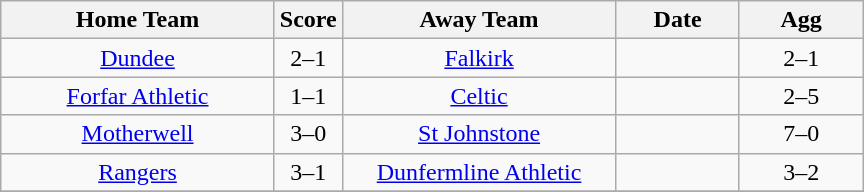<table class="wikitable" style="text-align:center;">
<tr>
<th width=175>Home Team</th>
<th width=20>Score</th>
<th width=175>Away Team</th>
<th width= 75>Date</th>
<th width= 75>Agg</th>
</tr>
<tr>
<td><a href='#'>Dundee</a></td>
<td>2–1</td>
<td><a href='#'>Falkirk</a></td>
<td></td>
<td>2–1</td>
</tr>
<tr>
<td><a href='#'>Forfar Athletic</a></td>
<td>1–1</td>
<td><a href='#'>Celtic</a></td>
<td></td>
<td>2–5</td>
</tr>
<tr>
<td><a href='#'>Motherwell</a></td>
<td>3–0</td>
<td><a href='#'>St Johnstone</a></td>
<td></td>
<td>7–0</td>
</tr>
<tr>
<td><a href='#'>Rangers</a></td>
<td>3–1</td>
<td><a href='#'>Dunfermline Athletic</a></td>
<td></td>
<td>3–2</td>
</tr>
<tr>
</tr>
</table>
